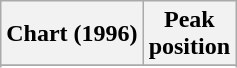<table class="wikitable sortable">
<tr>
<th align="left">Chart (1996)</th>
<th align="center">Peak<br>position</th>
</tr>
<tr>
</tr>
<tr>
</tr>
</table>
